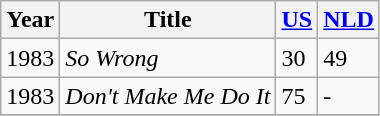<table class="wikitable">
<tr>
<th>Year</th>
<th>Title</th>
<th><a href='#'>US</a><br></th>
<th><a href='#'>NLD</a><br></th>
</tr>
<tr>
<td>1983</td>
<td><em>So Wrong</em></td>
<td>30</td>
<td>49</td>
</tr>
<tr>
<td>1983</td>
<td><em>Don't Make Me Do It</em></td>
<td>75</td>
<td>-</td>
</tr>
<tr>
</tr>
</table>
